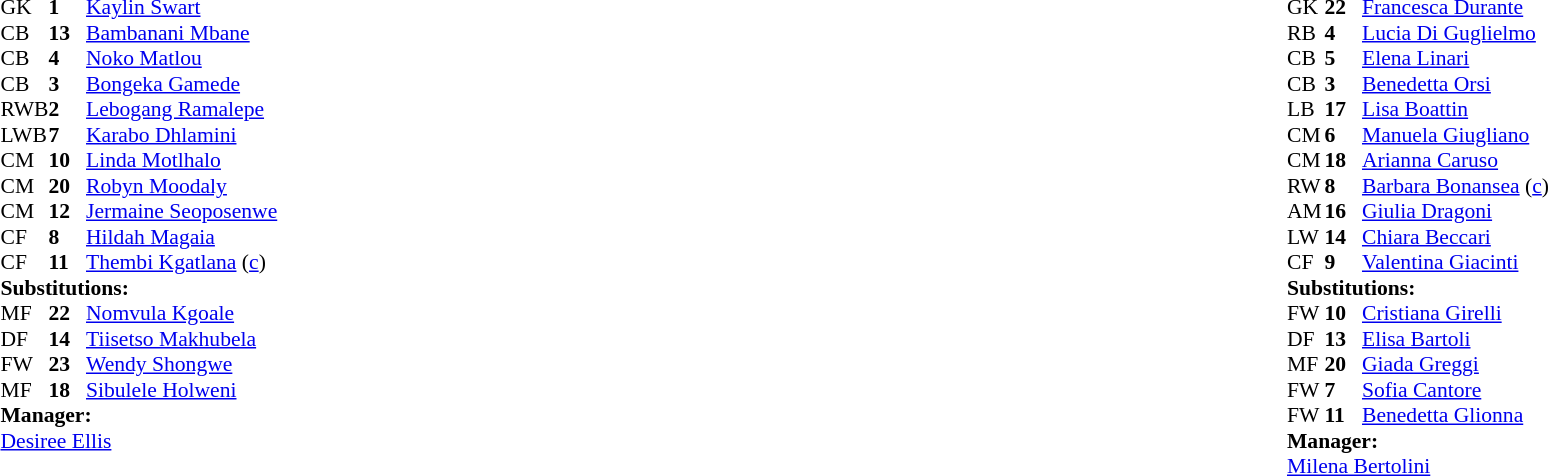<table width="100%">
<tr>
<td valign="top" width="40%"><br><table style="font-size:90%" cellspacing="0" cellpadding="0">
<tr>
<th width=25></th>
<th width=25></th>
</tr>
<tr>
<td>GK</td>
<td><strong>1</strong></td>
<td><a href='#'>Kaylin Swart</a></td>
</tr>
<tr>
<td>CB</td>
<td><strong>13</strong></td>
<td><a href='#'>Bambanani Mbane</a></td>
</tr>
<tr>
<td>CB</td>
<td><strong>4</strong></td>
<td><a href='#'>Noko Matlou</a></td>
</tr>
<tr>
<td>CB</td>
<td><strong>3</strong></td>
<td><a href='#'>Bongeka Gamede</a></td>
</tr>
<tr>
<td>RWB</td>
<td><strong>2</strong></td>
<td><a href='#'>Lebogang Ramalepe</a></td>
<td></td>
<td></td>
</tr>
<tr>
<td>LWB</td>
<td><strong>7</strong></td>
<td><a href='#'>Karabo Dhlamini</a></td>
<td></td>
<td></td>
</tr>
<tr>
<td>CM</td>
<td><strong>10</strong></td>
<td><a href='#'>Linda Motlhalo</a></td>
</tr>
<tr>
<td>CM</td>
<td><strong>20</strong></td>
<td><a href='#'>Robyn Moodaly</a></td>
<td></td>
<td></td>
</tr>
<tr>
<td>CM</td>
<td><strong>12</strong></td>
<td><a href='#'>Jermaine Seoposenwe</a></td>
</tr>
<tr>
<td>CF</td>
<td><strong>8</strong></td>
<td><a href='#'>Hildah Magaia</a></td>
<td></td>
<td></td>
</tr>
<tr>
<td>CF</td>
<td><strong>11</strong></td>
<td><a href='#'>Thembi Kgatlana</a> (<a href='#'>c</a>)</td>
</tr>
<tr>
<td colspan=3><strong>Substitutions:</strong></td>
</tr>
<tr>
<td>MF</td>
<td><strong>22</strong></td>
<td><a href='#'>Nomvula Kgoale</a></td>
<td></td>
<td></td>
</tr>
<tr>
<td>DF</td>
<td><strong>14</strong></td>
<td><a href='#'>Tiisetso Makhubela</a></td>
<td></td>
<td></td>
</tr>
<tr>
<td>FW</td>
<td><strong>23</strong></td>
<td><a href='#'>Wendy Shongwe</a></td>
<td></td>
<td></td>
</tr>
<tr>
<td>MF</td>
<td><strong>18</strong></td>
<td><a href='#'>Sibulele Holweni</a></td>
<td></td>
<td></td>
</tr>
<tr>
<td colspan=3><strong>Manager:</strong></td>
</tr>
<tr>
<td colspan=3><a href='#'>Desiree Ellis</a></td>
</tr>
</table>
</td>
<td valign="top"></td>
<td valign="top" width="50%"ft><br><table style="font-size:90%; margin:auto" cellspacing="0" cellpadding="0">
<tr>
<th width=25></th>
<th width=25></th>
</tr>
<tr>
<td>GK</td>
<td><strong>22</strong></td>
<td><a href='#'>Francesca Durante</a></td>
</tr>
<tr>
<td>RB</td>
<td><strong>4</strong></td>
<td><a href='#'>Lucia Di Guglielmo</a></td>
<td></td>
<td></td>
</tr>
<tr>
<td>CB</td>
<td><strong>5</strong></td>
<td><a href='#'>Elena Linari</a></td>
</tr>
<tr>
<td>CB</td>
<td><strong>3</strong></td>
<td><a href='#'>Benedetta Orsi</a></td>
<td></td>
<td></td>
</tr>
<tr>
<td>LB</td>
<td><strong>17</strong></td>
<td><a href='#'>Lisa Boattin</a></td>
</tr>
<tr>
<td>CM</td>
<td><strong>6</strong></td>
<td><a href='#'>Manuela Giugliano</a></td>
</tr>
<tr>
<td>CM</td>
<td><strong>18</strong></td>
<td><a href='#'>Arianna Caruso</a></td>
<td></td>
<td></td>
</tr>
<tr>
<td>RW</td>
<td><strong>8</strong></td>
<td><a href='#'>Barbara Bonansea</a> (<a href='#'>c</a>)</td>
<td></td>
<td></td>
</tr>
<tr>
<td>AM</td>
<td><strong>16</strong></td>
<td><a href='#'>Giulia Dragoni</a></td>
</tr>
<tr>
<td>LW</td>
<td><strong>14</strong></td>
<td><a href='#'>Chiara Beccari</a></td>
<td></td>
<td></td>
</tr>
<tr>
<td>CF</td>
<td><strong>9</strong></td>
<td><a href='#'>Valentina Giacinti</a></td>
</tr>
<tr>
<td colspan=3><strong>Substitutions:</strong></td>
</tr>
<tr>
<td>FW</td>
<td><strong>10</strong></td>
<td><a href='#'>Cristiana Girelli</a></td>
<td></td>
<td></td>
</tr>
<tr>
<td>DF</td>
<td><strong>13</strong></td>
<td><a href='#'>Elisa Bartoli</a></td>
<td></td>
<td></td>
</tr>
<tr>
<td>MF</td>
<td><strong>20</strong></td>
<td><a href='#'>Giada Greggi</a></td>
<td></td>
<td></td>
</tr>
<tr>
<td>FW</td>
<td><strong>7</strong></td>
<td><a href='#'>Sofia Cantore</a></td>
<td></td>
<td></td>
</tr>
<tr>
<td>FW</td>
<td><strong>11</strong></td>
<td><a href='#'>Benedetta Glionna</a></td>
<td></td>
<td></td>
</tr>
<tr>
<td colspan=3><strong>Manager:</strong></td>
</tr>
<tr>
<td colspan=3><a href='#'>Milena Bertolini</a></td>
</tr>
</table>
</td>
</tr>
</table>
